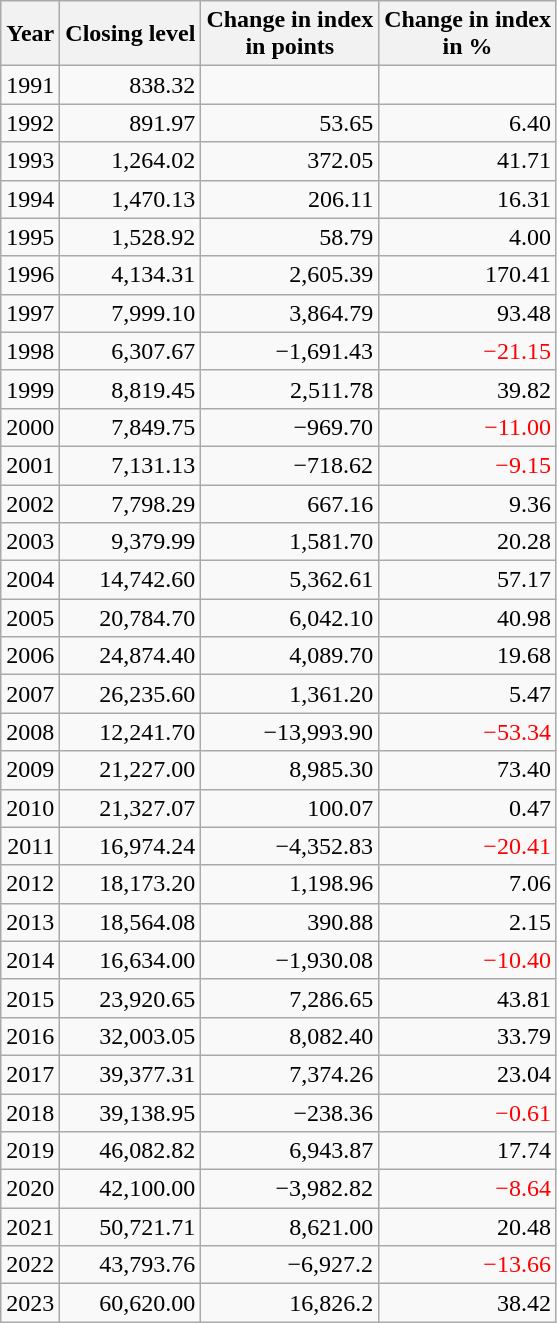<table class="wikitable sortable" style="text-align:right;">
<tr>
<th>Year</th>
<th>Closing level</th>
<th>Change in index<br>in points</th>
<th>Change in index<br>in %</th>
</tr>
<tr>
<td>1991</td>
<td>838.32</td>
<td></td>
<td></td>
</tr>
<tr>
<td>1992</td>
<td>891.97</td>
<td>53.65</td>
<td>6.40</td>
</tr>
<tr>
<td>1993</td>
<td>1,264.02</td>
<td>372.05</td>
<td>41.71</td>
</tr>
<tr>
<td>1994</td>
<td>1,470.13</td>
<td>206.11</td>
<td>16.31</td>
</tr>
<tr>
<td>1995</td>
<td>1,528.92</td>
<td>58.79</td>
<td>4.00</td>
</tr>
<tr>
<td>1996</td>
<td>4,134.31</td>
<td>2,605.39</td>
<td>170.41</td>
</tr>
<tr>
<td>1997</td>
<td>7,999.10</td>
<td>3,864.79</td>
<td>93.48</td>
</tr>
<tr>
<td>1998</td>
<td>6,307.67</td>
<td>−1,691.43</td>
<td style="color:red">−21.15</td>
</tr>
<tr>
<td>1999</td>
<td>8,819.45</td>
<td>2,511.78</td>
<td>39.82</td>
</tr>
<tr>
<td>2000</td>
<td>7,849.75</td>
<td>−969.70</td>
<td style="color:red">−11.00</td>
</tr>
<tr>
<td>2001</td>
<td>7,131.13</td>
<td>−718.62</td>
<td style="color:red">−9.15</td>
</tr>
<tr>
<td>2002</td>
<td>7,798.29</td>
<td>667.16</td>
<td>9.36</td>
</tr>
<tr>
<td>2003</td>
<td>9,379.99</td>
<td>1,581.70</td>
<td>20.28</td>
</tr>
<tr>
<td>2004</td>
<td>14,742.60</td>
<td>5,362.61</td>
<td>57.17</td>
</tr>
<tr>
<td>2005</td>
<td>20,784.70</td>
<td>6,042.10</td>
<td>40.98</td>
</tr>
<tr>
<td>2006</td>
<td>24,874.40</td>
<td>4,089.70</td>
<td>19.68</td>
</tr>
<tr>
<td>2007</td>
<td>26,235.60</td>
<td>1,361.20</td>
<td>5.47</td>
</tr>
<tr>
<td>2008</td>
<td>12,241.70</td>
<td>−13,993.90</td>
<td style="color:red">−53.34</td>
</tr>
<tr>
<td>2009</td>
<td>21,227.00</td>
<td>8,985.30</td>
<td>73.40</td>
</tr>
<tr>
<td>2010</td>
<td>21,327.07</td>
<td>100.07</td>
<td>0.47</td>
</tr>
<tr>
<td>2011</td>
<td>16,974.24</td>
<td>−4,352.83</td>
<td style="color:red">−20.41</td>
</tr>
<tr>
<td>2012</td>
<td>18,173.20</td>
<td>1,198.96</td>
<td>7.06</td>
</tr>
<tr>
<td>2013</td>
<td>18,564.08</td>
<td>390.88</td>
<td>2.15</td>
</tr>
<tr>
<td>2014</td>
<td>16,634.00</td>
<td>−1,930.08</td>
<td style="color:red">−10.40</td>
</tr>
<tr>
<td>2015</td>
<td>23,920.65</td>
<td>7,286.65</td>
<td>43.81</td>
</tr>
<tr>
<td>2016</td>
<td>32,003.05</td>
<td>8,082.40</td>
<td>33.79</td>
</tr>
<tr>
<td>2017</td>
<td>39,377.31</td>
<td>7,374.26</td>
<td>23.04</td>
</tr>
<tr>
<td>2018</td>
<td>39,138.95</td>
<td>−238.36</td>
<td style="color:red">−0.61</td>
</tr>
<tr>
<td>2019</td>
<td>46,082.82</td>
<td>6,943.87</td>
<td>17.74</td>
</tr>
<tr>
<td>2020</td>
<td>42,100.00</td>
<td>−3,982.82</td>
<td style="color:red">−8.64</td>
</tr>
<tr>
<td>2021</td>
<td>50,721.71</td>
<td>8,621.00</td>
<td>20.48</td>
</tr>
<tr>
<td>2022</td>
<td>43,793.76</td>
<td>−6,927.2</td>
<td style="color:red">−13.66</td>
</tr>
<tr>
<td>2023</td>
<td>60,620.00</td>
<td>16,826.2</td>
<td>38.42</td>
</tr>
</table>
